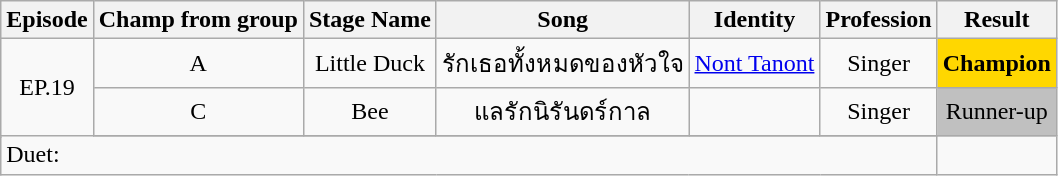<table class="wikitable">
<tr>
<th>Episode</th>
<th>Champ from group</th>
<th>Stage Name</th>
<th>Song</th>
<th>Identity</th>
<th>Profession</th>
<th>Result</th>
</tr>
<tr>
<td rowspan="3" align="center">EP.19</td>
<td align="center">A</td>
<td align="center">Little Duck</td>
<td align="center">รักเธอทั้งหมดของหัวใจ</td>
<td align="center"><a href='#'>Nont Tanont</a></td>
<td align="center">Singer</td>
<td style="background:gold;" align="center"><strong>Champion</strong></td>
</tr>
<tr>
<td align="center">C</td>
<td align="center">Bee</td>
<td align="center">แลรักนิรันดร์กาล</td>
<td align="center"></td>
<td align="center">Singer</td>
<td style="background:silver;" align="center">Runner-up</td>
</tr>
<tr>
</tr>
<tr>
<td colspan="6">Duet: </td>
</tr>
</table>
